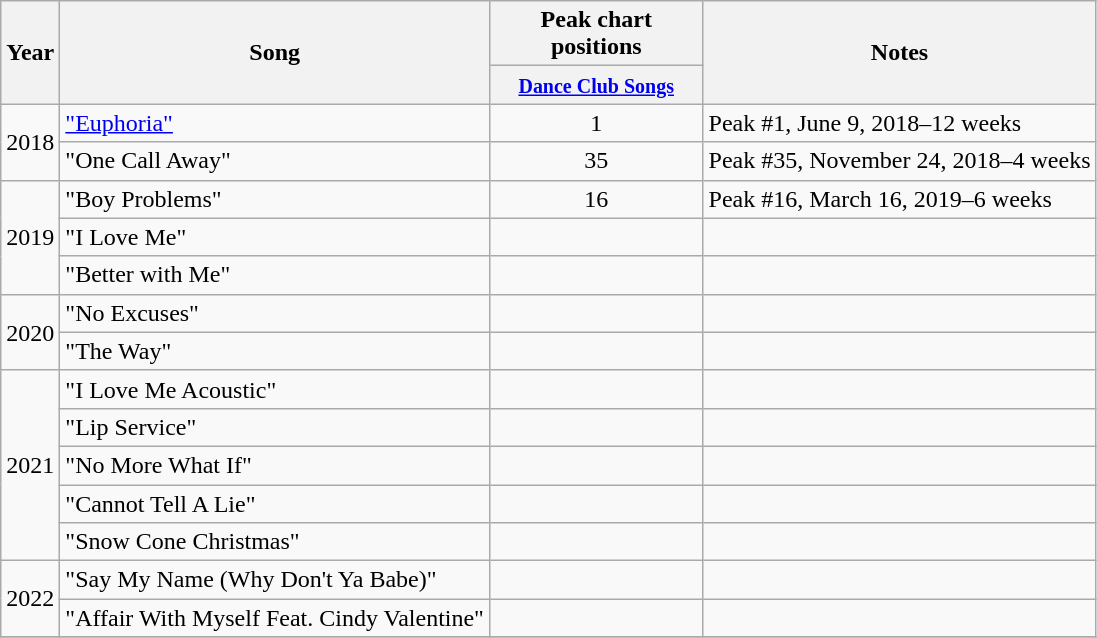<table class="wikitable">
<tr>
<th rowspan="2">Year</th>
<th rowspan="2">Song</th>
<th colspan="1">Peak chart positions</th>
<th rowspan="2">Notes</th>
</tr>
<tr>
<th width="135"><small><a href='#'>Dance Club Songs</a></small></th>
</tr>
<tr>
<td rowspan="2">2018</td>
<td><a href='#'>"Euphoria"</a></td>
<td align="center">1</td>
<td>Peak #1, June 9, 2018–12 weeks </td>
</tr>
<tr>
<td>"One Call Away"</td>
<td align="center">35</td>
<td>Peak #35, November 24, 2018–4 weeks </td>
</tr>
<tr>
<td rowspan="3">2019</td>
<td>"Boy Problems"</td>
<td align="center">16</td>
<td>Peak #16, March 16, 2019–6 weeks</td>
</tr>
<tr>
<td>"I Love Me"</td>
<td></td>
<td></td>
</tr>
<tr>
<td>"Better with Me"</td>
<td></td>
<td></td>
</tr>
<tr>
<td rowspan="2">2020</td>
<td>"No Excuses"</td>
<td></td>
<td></td>
</tr>
<tr>
<td>"The Way"</td>
<td></td>
<td></td>
</tr>
<tr>
<td rowspan="5">2021</td>
<td>"I Love Me Acoustic"</td>
<td></td>
<td></td>
</tr>
<tr>
<td>"Lip Service"</td>
<td></td>
<td></td>
</tr>
<tr>
<td>"No More What If"</td>
<td></td>
<td></td>
</tr>
<tr>
<td>"Cannot Tell A Lie"</td>
<td></td>
<td></td>
</tr>
<tr>
<td>"Snow Cone Christmas"</td>
<td></td>
<td></td>
</tr>
<tr>
<td rowspan="2">2022</td>
<td>"Say My Name (Why Don't Ya Babe)"</td>
<td></td>
<td></td>
</tr>
<tr>
<td>"Affair With Myself Feat. Cindy Valentine"</td>
<td></td>
<td></td>
</tr>
<tr>
</tr>
</table>
